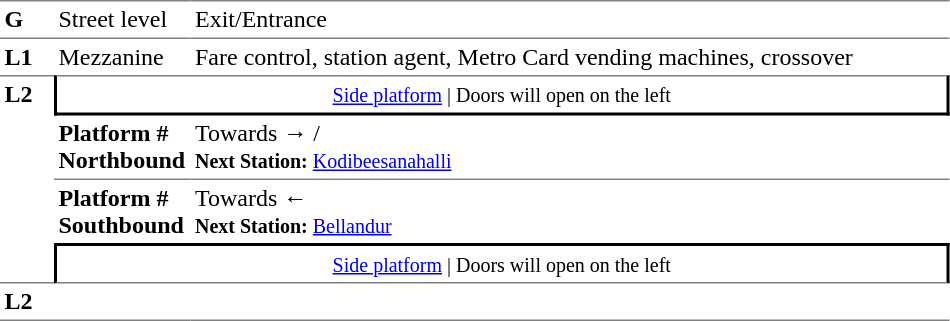<table table border=0 cellspacing=0 cellpadding=3>
<tr>
<td style="border-bottom:solid 1px gray;border-top:solid 1px gray;" width=30 valign=top><strong>G</strong></td>
<td style="border-top:solid 1px gray;border-bottom:solid 1px gray;" width=85 valign=top>Street level</td>
<td style="border-top:solid 1px gray;border-bottom:solid 1px gray;" width=500 valign=top>Exit/Entrance</td>
</tr>
<tr>
<td valign=top><strong>L1</strong></td>
<td valign=top>Mezzanine</td>
<td valign=top>Fare control, station agent, Metro Card vending machines, crossover<br></td>
</tr>
<tr>
<td style="border-top:solid 1px gray;border-bottom:solid 1px gray;" width=30 rowspan=4 valign=top><strong>L2</strong></td>
<td style="border-top:solid 1px gray;border-right:solid 2px black;border-left:solid 2px black;border-bottom:solid 2px black;text-align:center;" colspan=2><small><a href='#'>Side platform</a> | Doors will open on the left </small></td>
</tr>
<tr>
<td style="border-bottom:solid 1px gray;" width=85><span><strong>Platform #</strong><br><strong>Northbound</strong></span></td>
<td style="border-bottom:solid 1px gray;" width=500>Towards →  / <br><small><strong>Next Station:</strong> <a href='#'>Kodibeesanahalli</a></small></td>
</tr>
<tr>
<td><span><strong>Platform #</strong><br><strong>Southbound</strong></span></td>
<td>Towards ← <br><small><strong>Next Station:</strong> <a href='#'>Bellandur</a></small></td>
</tr>
<tr>
<td style="border-top:solid 2px black;border-right:solid 2px black;border-left:solid 2px black;border-bottom:solid 1px gray;" colspan=2  align=center><small><a href='#'>Side platform</a> | Doors will open on the left </small></td>
</tr>
<tr>
<td style="border-bottom:solid 1px gray;" width=30 rowspan=2 valign=top><strong>L2</strong></td>
<td style="border-bottom:solid 1px gray;" width=85></td>
<td style="border-bottom:solid 1px gray;" width=500></td>
</tr>
<tr>
</tr>
</table>
